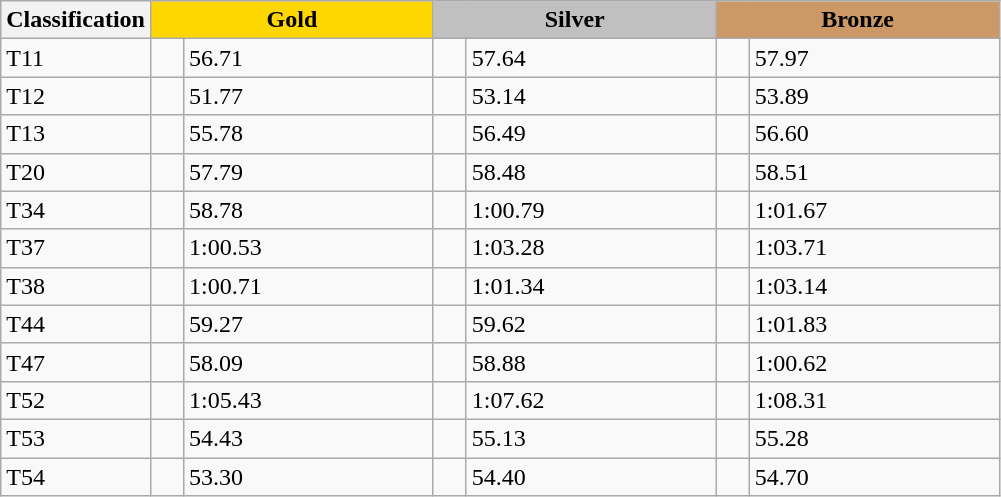<table class=wikitable style="font-size:100%">
<tr>
<th rowspan="1" width="15%">Classification</th>
<th colspan="2" style="background:gold;">Gold</th>
<th colspan="2" style="background:silver;">Silver</th>
<th colspan="2" style="background:#CC9966;">Bronze</th>
</tr>
<tr>
<td>T11 <br></td>
<td></td>
<td>56.71</td>
<td></td>
<td>57.64</td>
<td></td>
<td>57.97</td>
</tr>
<tr>
<td>T12 <br></td>
<td></td>
<td>51.77</td>
<td></td>
<td>53.14</td>
<td></td>
<td>53.89</td>
</tr>
<tr>
<td>T13 <br></td>
<td></td>
<td>55.78</td>
<td></td>
<td>56.49</td>
<td></td>
<td>56.60</td>
</tr>
<tr>
<td>T20 <br></td>
<td></td>
<td>57.79</td>
<td></td>
<td>58.48</td>
<td></td>
<td>58.51</td>
</tr>
<tr>
<td>T34 <br></td>
<td></td>
<td>58.78</td>
<td></td>
<td>1:00.79</td>
<td></td>
<td>1:01.67</td>
</tr>
<tr>
<td>T37 <br></td>
<td></td>
<td>1:00.53</td>
<td></td>
<td>1:03.28</td>
<td></td>
<td>1:03.71</td>
</tr>
<tr>
<td>T38 <br></td>
<td></td>
<td>1:00.71</td>
<td></td>
<td>1:01.34</td>
<td></td>
<td>1:03.14</td>
</tr>
<tr>
<td>T44 <br></td>
<td></td>
<td>59.27</td>
<td></td>
<td>59.62</td>
<td></td>
<td>1:01.83</td>
</tr>
<tr>
<td>T47 <br></td>
<td></td>
<td>58.09</td>
<td></td>
<td>58.88</td>
<td></td>
<td>1:00.62</td>
</tr>
<tr>
<td>T52 <br></td>
<td></td>
<td>1:05.43</td>
<td></td>
<td>1:07.62</td>
<td></td>
<td>1:08.31</td>
</tr>
<tr>
<td>T53 <br></td>
<td></td>
<td>54.43</td>
<td></td>
<td>55.13</td>
<td></td>
<td>55.28</td>
</tr>
<tr>
<td>T54 <br></td>
<td></td>
<td>53.30</td>
<td></td>
<td>54.40</td>
<td></td>
<td>54.70</td>
</tr>
</table>
